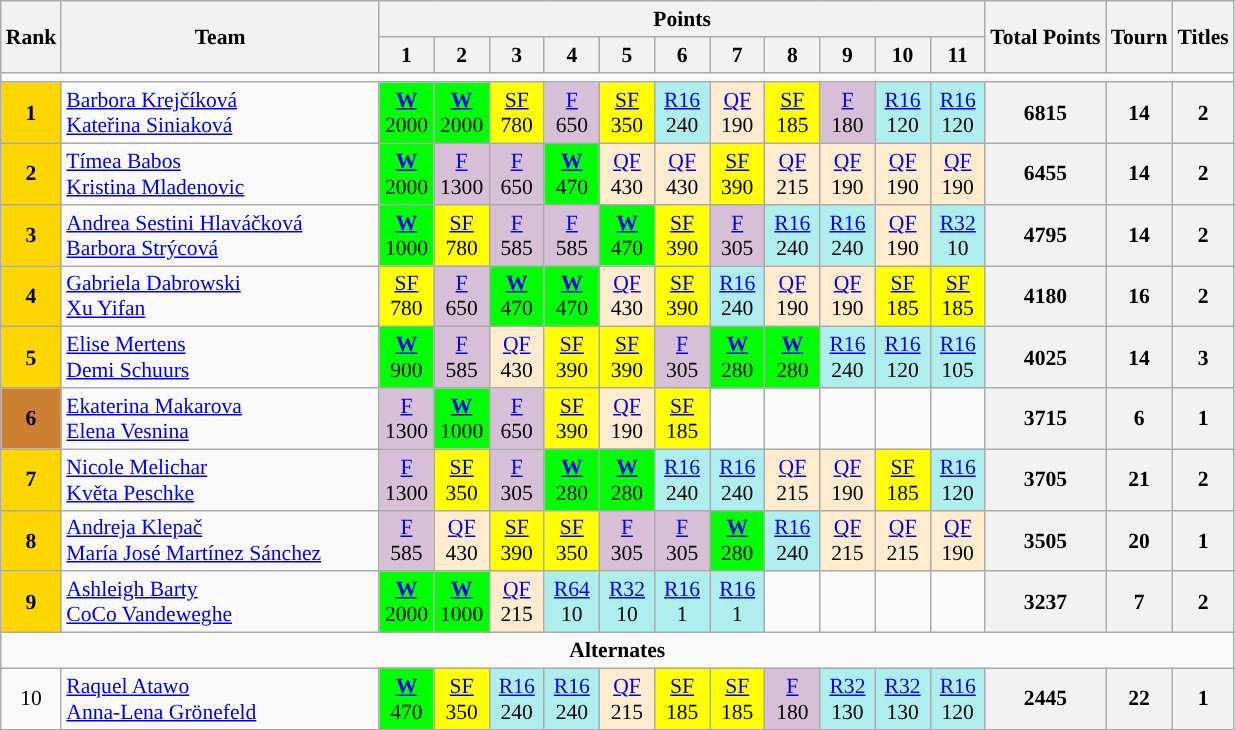<table class=wikitable style=font-size:90%;text-align:center>
<tr>
<th rowspan="2" style="width:20px;">Rank</th>
<th rowspan="2" style="width:205px;">Team</th>
<th colspan="11" style="width:50px;">Points</th>
<th rowspan=2>Total Points</th>
<th rowspan=2>Tourn</th>
<th rowspan=2>Titles</th>
</tr>
<tr>
<th width=30>1</th>
<th width=30>2</th>
<th width=30>3</th>
<th width=30>4</th>
<th width=30>5</th>
<th width=30>6</th>
<th width=30>7</th>
<th width=30>8</th>
<th width=30>9</th>
<th width=30>10</th>
<th width=30>11</th>
</tr>
<tr>
<td colspan="16"></td>
</tr>
<tr>
<td bgcolor=gold><strong>1</strong></td>
<td align="left"> <a href='#'>Barbora Krejčíková</a> <br>  <a href='#'>Kateřina Siniaková</a></td>
<td bgcolor=lime><strong><a href='#'>W</a></strong><br>2000</td>
<td bgcolor=lime><strong><a href='#'>W</a></strong><br>2000</td>
<td style="background:yellow;"><a href='#'>SF</a><br>780</td>
<td style="background:thistle;"><a href='#'>F</a><br>650</td>
<td style="background:yellow;"><a href='#'>SF</a><br>350</td>
<td bgcolor=afeeee><a href='#'>R16</a><br>240</td>
<td bgcolor=ffebcd><a href='#'>QF</a><br>190</td>
<td style="background:yellow;"><a href='#'>SF</a><br>185</td>
<td style="background:thistle;"><a href='#'>F</a><br>180</td>
<td bgcolor=afeeee><a href='#'>R16</a><br>120</td>
<td bgcolor=afeeee><a href='#'>R16</a><br>120</td>
<th>6815</th>
<th>14</th>
<th>2</th>
</tr>
<tr>
<td bgcolor=gold><strong>2</strong></td>
<td align="left"> <a href='#'>Tímea Babos</a> <br>  <a href='#'>Kristina Mladenovic</a></td>
<td bgcolor=lime><strong><a href='#'>W</a></strong><br>2000</td>
<td style="background:thistle;"><a href='#'>F</a><br>1300</td>
<td style="background:thistle;"><a href='#'>F</a><br>650</td>
<td bgcolor=lime><strong><a href='#'>W</a></strong><br>470</td>
<td bgcolor=ffebcd><a href='#'>QF</a><br>430</td>
<td bgcolor=ffebcd><a href='#'>QF</a><br>430</td>
<td style="background:yellow;"><a href='#'>SF</a><br>390</td>
<td bgcolor=ffebcd><a href='#'>QF</a><br>215</td>
<td bgcolor=ffebcd><a href='#'>QF</a><br>190</td>
<td bgcolor=ffebcd><a href='#'>QF</a><br>190</td>
<td bgcolor=ffebcd><a href='#'>QF</a><br>190</td>
<th>6455</th>
<th>14</th>
<th>2</th>
</tr>
<tr>
<td bgcolor=gold><strong>3</strong></td>
<td align="left"> <a href='#'>Andrea Sestini Hlaváčková</a> <br>  <a href='#'>Barbora Strýcová</a></td>
<td bgcolor=lime><strong><a href='#'>W</a></strong><br>1000</td>
<td style="background:yellow;"><a href='#'>SF</a><br>780</td>
<td style="background:thistle;"><a href='#'>F</a><br>585</td>
<td style="background:thistle;"><a href='#'>F</a><br>585</td>
<td bgcolor=lime><strong><a href='#'>W</a></strong><br>470</td>
<td style="background:yellow;"><a href='#'>SF</a><br>390</td>
<td style="background:thistle;"><a href='#'>F</a><br>305</td>
<td bgcolor=afeeee><a href='#'>R16</a><br>240</td>
<td bgcolor=afeeee><a href='#'>R16</a><br>240</td>
<td bgcolor=ffebcd><a href='#'>QF</a><br>190</td>
<td bgcolor=afeeee><a href='#'>R32</a><br>10</td>
<th>4795</th>
<th>14</th>
<th>2</th>
</tr>
<tr>
<td bgcolor=gold><strong>4</strong></td>
<td align="left"> <a href='#'>Gabriela Dabrowski</a> <br>  <a href='#'>Xu Yifan</a></td>
<td style="background:yellow;"><a href='#'>SF</a><br>780</td>
<td style="background:thistle;"><a href='#'>F</a><br>650</td>
<td bgcolor=lime><strong><a href='#'>W</a></strong><br>470</td>
<td bgcolor=lime><strong><a href='#'>W</a></strong><br>470</td>
<td bgcolor=ffebcd><a href='#'>QF</a><br>430</td>
<td style="background:yellow;"><a href='#'>SF</a><br>390</td>
<td bgcolor=afeeee><a href='#'>R16</a><br>240</td>
<td bgcolor=ffebcd><a href='#'>QF</a><br>190</td>
<td bgcolor=ffebcd><a href='#'>QF</a><br>190</td>
<td style="background:yellow;"><a href='#'>SF</a><br>185</td>
<td style="background:yellow;"><a href='#'>SF</a><br>185</td>
<th>4180</th>
<th>16</th>
<th>2</th>
</tr>
<tr>
<td bgcolor=gold><strong>5</strong></td>
<td align="left"> <a href='#'>Elise Mertens</a> <br>  <a href='#'>Demi Schuurs</a></td>
<td bgcolor=lime><strong><a href='#'>W</a></strong><br>900</td>
<td style="background:thistle;"><a href='#'>F</a><br>585</td>
<td bgcolor=ffebcd><a href='#'>QF</a><br>430</td>
<td style="background:yellow;"><a href='#'>SF</a><br>390</td>
<td style="background:yellow;"><a href='#'>SF</a><br>390</td>
<td style="background:thistle;"><a href='#'>F</a><br>305</td>
<td bgcolor=lime><strong><a href='#'>W</a></strong><br>280</td>
<td bgcolor=lime><strong><a href='#'>W</a></strong><br>280</td>
<td bgcolor=afeeee><a href='#'>R16</a><br>240</td>
<td bgcolor=afeeee><a href='#'>R16</a><br>120</td>
<td bgcolor=afeeee><a href='#'>R16</a><br>105</td>
<th>4025</th>
<th>14</th>
<th>3</th>
</tr>
<tr>
<td style="background:#cd7f32;"><strong>6</strong></td>
<td align="left"> <a href='#'>Ekaterina Makarova</a> <br>  <a href='#'>Elena Vesnina</a></td>
<td style="background:thistle;"><a href='#'>F</a><br>1300</td>
<td bgcolor=lime><strong><a href='#'>W</a></strong><br>1000</td>
<td style="background:thistle;"><a href='#'>F</a><br>650</td>
<td style="background:yellow;"><a href='#'>SF</a><br>390</td>
<td bgcolor=ffebcd><a href='#'>QF</a><br>190</td>
<td style="background:yellow;"><a href='#'>SF</a><br>185</td>
<td></td>
<td></td>
<td></td>
<td></td>
<td></td>
<th>3715</th>
<th>6</th>
<th>1</th>
</tr>
<tr>
<td bgcolor=gold><strong>7</strong></td>
<td style="text-align:left;"> <a href='#'>Nicole Melichar</a> <br>  <a href='#'>Květa Peschke</a></td>
<td style="background:thistle;"><a href='#'>F</a><br>1300</td>
<td style="background:yellow;"><a href='#'>SF</a><br>350</td>
<td style="background:thistle;"><a href='#'>F</a><br>305</td>
<td bgcolor=lime><strong><a href='#'>W</a></strong><br>280</td>
<td bgcolor=lime><strong><a href='#'>W</a></strong><br>280</td>
<td bgcolor=afeeee><a href='#'>R16</a><br>240</td>
<td bgcolor=afeeee><a href='#'>R16</a><br>240</td>
<td bgcolor=ffebcd><a href='#'>QF</a><br>215</td>
<td bgcolor=ffebcd><a href='#'>QF</a><br>190</td>
<td style="background:yellow;"><a href='#'>SF</a><br>185</td>
<td bgcolor=afeeee><a href='#'>R16</a><br>120</td>
<th>3705</th>
<th>21</th>
<th>2</th>
</tr>
<tr>
<td bgcolor=gold><strong>8</strong></td>
<td align="left"> <a href='#'>Andreja Klepač</a> <br>  <a href='#'>María José Martínez Sánchez</a></td>
<td style="background:thistle;"><a href='#'>F</a><br>585</td>
<td bgcolor=ffebcd><a href='#'>QF</a><br>430</td>
<td style="background:yellow;"><a href='#'>SF</a><br>390</td>
<td style="background:yellow;"><a href='#'>SF</a><br>350</td>
<td style="background:thistle;"><a href='#'>F</a><br>305</td>
<td style="background:thistle;"><a href='#'>F</a><br>305</td>
<td bgcolor=lime><strong><a href='#'>W</a></strong><br>280</td>
<td bgcolor=afeeee><a href='#'>R16</a><br>240</td>
<td bgcolor=ffebcd><a href='#'>QF</a><br>215</td>
<td bgcolor=ffebcd><a href='#'>QF</a><br>215</td>
<td bgcolor=ffebcd><a href='#'>QF</a><br>190</td>
<th>3505</th>
<th>20</th>
<th>1</th>
</tr>
<tr>
<td bgcolor=gold><strong>9</strong></td>
<td align="left"> <a href='#'>Ashleigh Barty</a> <br>  <a href='#'>CoCo Vandeweghe</a></td>
<td bgcolor=lime><strong><a href='#'>W</a></strong><br>2000</td>
<td bgcolor=lime><strong><a href='#'>W</a></strong><br>1000</td>
<td bgcolor=ffebcd><a href='#'>QF</a><br>215</td>
<td bgcolor=afeeee><a href='#'>R64</a><br>10</td>
<td bgcolor=afeeee><a href='#'>R32</a><br>10</td>
<td bgcolor=afeeee><a href='#'>R16</a><br>1</td>
<td bgcolor=afeeee><a href='#'>R16</a><br>1</td>
<td></td>
<td></td>
<td></td>
<td></td>
<th>3237</th>
<th>7</th>
<th>2</th>
</tr>
<tr>
<td colspan="16"><strong>Alternates</strong></td>
</tr>
<tr>
<td>10</td>
<td align="left"> <a href='#'>Raquel Atawo</a> <br>  <a href='#'>Anna-Lena Grönefeld</a></td>
<td bgcolor=lime><strong><a href='#'>W</a></strong><br>470</td>
<td style="background:yellow;"><a href='#'>SF</a><br>350</td>
<td bgcolor=afeeee><a href='#'>R16</a><br>240</td>
<td bgcolor=afeeee><a href='#'>R16</a><br>240</td>
<td bgcolor=ffebcd><a href='#'>QF</a><br>215</td>
<td style="background:yellow;"><a href='#'>SF</a><br>185</td>
<td style="background:yellow;"><a href='#'>SF</a><br>185</td>
<td bgcolor=thistle><a href='#'>F</a><br>180</td>
<td bgcolor=afeeee><a href='#'>R32</a><br>130</td>
<td bgcolor=afeeee><a href='#'>R32</a><br>130</td>
<td bgcolor=afeeee><a href='#'>R16</a><br>120</td>
<th>2445</th>
<th>22</th>
<th>1</th>
</tr>
</table>
